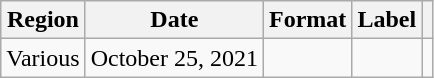<table class="wikitable plainrowheaders">
<tr>
<th scope="col">Region</th>
<th scope="col">Date</th>
<th scope="col">Format</th>
<th scope="col">Label</th>
<th scope="col"></th>
</tr>
<tr>
<td>Various</td>
<td>October 25, 2021</td>
<td></td>
<td></td>
<td style="text-align: center;"></td>
</tr>
</table>
